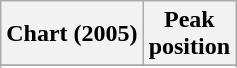<table class="wikitable sortable plainrowheaders" style="text-align:center">
<tr>
<th scope="col">Chart (2005)</th>
<th scope="col">Peak<br>position</th>
</tr>
<tr>
</tr>
<tr>
</tr>
<tr>
</tr>
<tr>
</tr>
<tr>
</tr>
<tr>
</tr>
<tr>
</tr>
<tr>
</tr>
<tr>
</tr>
<tr>
</tr>
<tr>
</tr>
</table>
